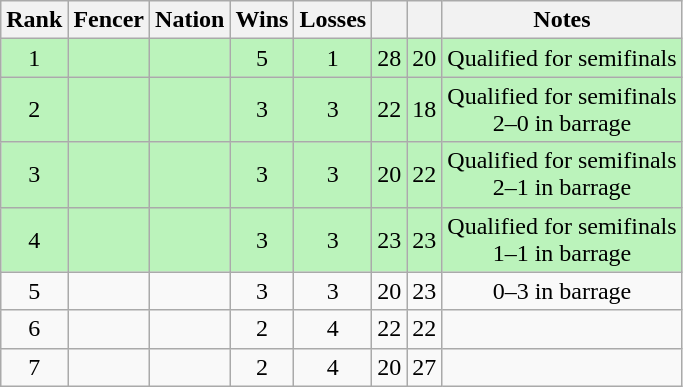<table class="wikitable sortable" style="text-align:center">
<tr>
<th>Rank</th>
<th>Fencer</th>
<th>Nation</th>
<th>Wins</th>
<th>Losses</th>
<th></th>
<th></th>
<th>Notes</th>
</tr>
<tr style="background:#bbf3bb;">
<td>1</td>
<td align=left></td>
<td align=left></td>
<td>5</td>
<td>1</td>
<td>28</td>
<td>20</td>
<td>Qualified for semifinals</td>
</tr>
<tr style="background:#bbf3bb;">
<td>2</td>
<td align=left></td>
<td align=left></td>
<td>3</td>
<td>3</td>
<td>22</td>
<td>18</td>
<td>Qualified for semifinals<br>2–0 in barrage</td>
</tr>
<tr style="background:#bbf3bb;">
<td>3</td>
<td align=left></td>
<td align=left></td>
<td>3</td>
<td>3</td>
<td>20</td>
<td>22</td>
<td>Qualified for semifinals<br>2–1 in barrage</td>
</tr>
<tr style="background:#bbf3bb;">
<td>4</td>
<td align=left></td>
<td align=left></td>
<td>3</td>
<td>3</td>
<td>23</td>
<td>23</td>
<td>Qualified for semifinals<br>1–1 in barrage</td>
</tr>
<tr>
<td>5</td>
<td align=left></td>
<td align=left></td>
<td>3</td>
<td>3</td>
<td>20</td>
<td>23</td>
<td>0–3 in barrage</td>
</tr>
<tr>
<td>6</td>
<td align=left></td>
<td align=left></td>
<td>2</td>
<td>4</td>
<td>22</td>
<td>22</td>
<td></td>
</tr>
<tr>
<td>7</td>
<td align=left></td>
<td align=left></td>
<td>2</td>
<td>4</td>
<td>20</td>
<td>27</td>
<td></td>
</tr>
</table>
